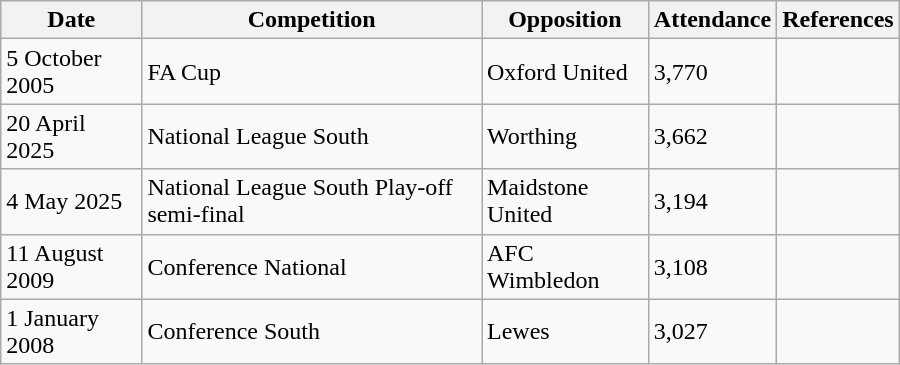<table class="wikitable sortable" width="600px">
<tr>
<th>Date</th>
<th>Competition</th>
<th>Opposition</th>
<th>Attendance</th>
<th>References</th>
</tr>
<tr>
<td>5 October 2005</td>
<td>FA Cup</td>
<td>Oxford United</td>
<td>3,770</td>
<td></td>
</tr>
<tr>
<td>20 April 2025</td>
<td>National League South</td>
<td>Worthing</td>
<td>3,662</td>
<td></td>
</tr>
<tr>
<td>4 May 2025</td>
<td>National League South Play-off semi-final</td>
<td>Maidstone United</td>
<td>3,194</td>
<td></td>
</tr>
<tr>
<td>11 August 2009</td>
<td>Conference National</td>
<td>AFC Wimbledon</td>
<td>3,108</td>
<td></td>
</tr>
<tr>
<td>1 January 2008</td>
<td>Conference South</td>
<td>Lewes</td>
<td>3,027</td>
<td></td>
</tr>
</table>
